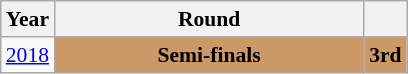<table class="wikitable" style="text-align: center; font-size:90%">
<tr>
<th>Year</th>
<th style="width:200px">Round</th>
<th></th>
</tr>
<tr>
<td><a href='#'>2018</a></td>
<td bgcolor="cc9966"><strong>Semi-finals</strong></td>
<td bgcolor="cc9966"><strong>3rd</strong></td>
</tr>
</table>
